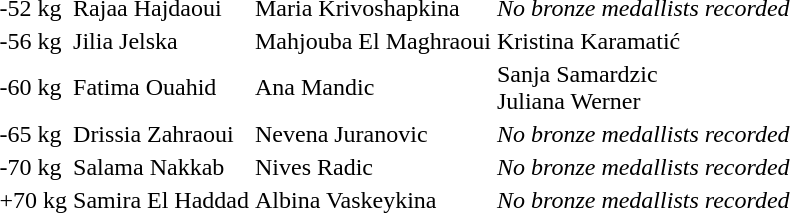<table>
<tr>
<td>-52 kg</td>
<td>Rajaa Hajdaoui </td>
<td>Maria Krivoshapkina </td>
<td><em>No bronze medallists recorded</em></td>
</tr>
<tr>
<td>-56 kg</td>
<td>Jilia Jelska </td>
<td>Mahjouba El Maghraoui </td>
<td>Kristina Karamatić </td>
</tr>
<tr>
<td>-60 kg</td>
<td>Fatima Ouahid </td>
<td>Ana Mandic </td>
<td>Sanja Samardzic <br>Juliana Werner </td>
</tr>
<tr>
<td>-65 kg</td>
<td>Drissia Zahraoui </td>
<td>Nevena Juranovic </td>
<td><em>No bronze medallists recorded</em></td>
</tr>
<tr>
<td>-70 kg</td>
<td>Salama Nakkab </td>
<td>Nives Radic </td>
<td><em>No bronze medallists recorded</em></td>
</tr>
<tr>
<td>+70 kg</td>
<td>Samira El Haddad </td>
<td>Albina Vaskeykina </td>
<td><em>No bronze medallists recorded</em></td>
</tr>
<tr>
</tr>
</table>
